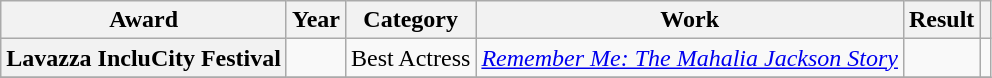<table class="wikitable sortable plainrowheaders">
<tr>
<th scope="col">Award</th>
<th scope="col">Year</th>
<th scope="col">Category</th>
<th scope="col">Work</th>
<th scope="col">Result</th>
<th scope="col" class="unsortable"></th>
</tr>
<tr>
<th scope="row" rowspan="1">Lavazza IncluCity Festival</th>
<td></td>
<td>Best Actress</td>
<td><em><a href='#'>Remember Me: The Mahalia Jackson Story</a></em></td>
<td></td>
<td></td>
</tr>
<tr>
</tr>
</table>
